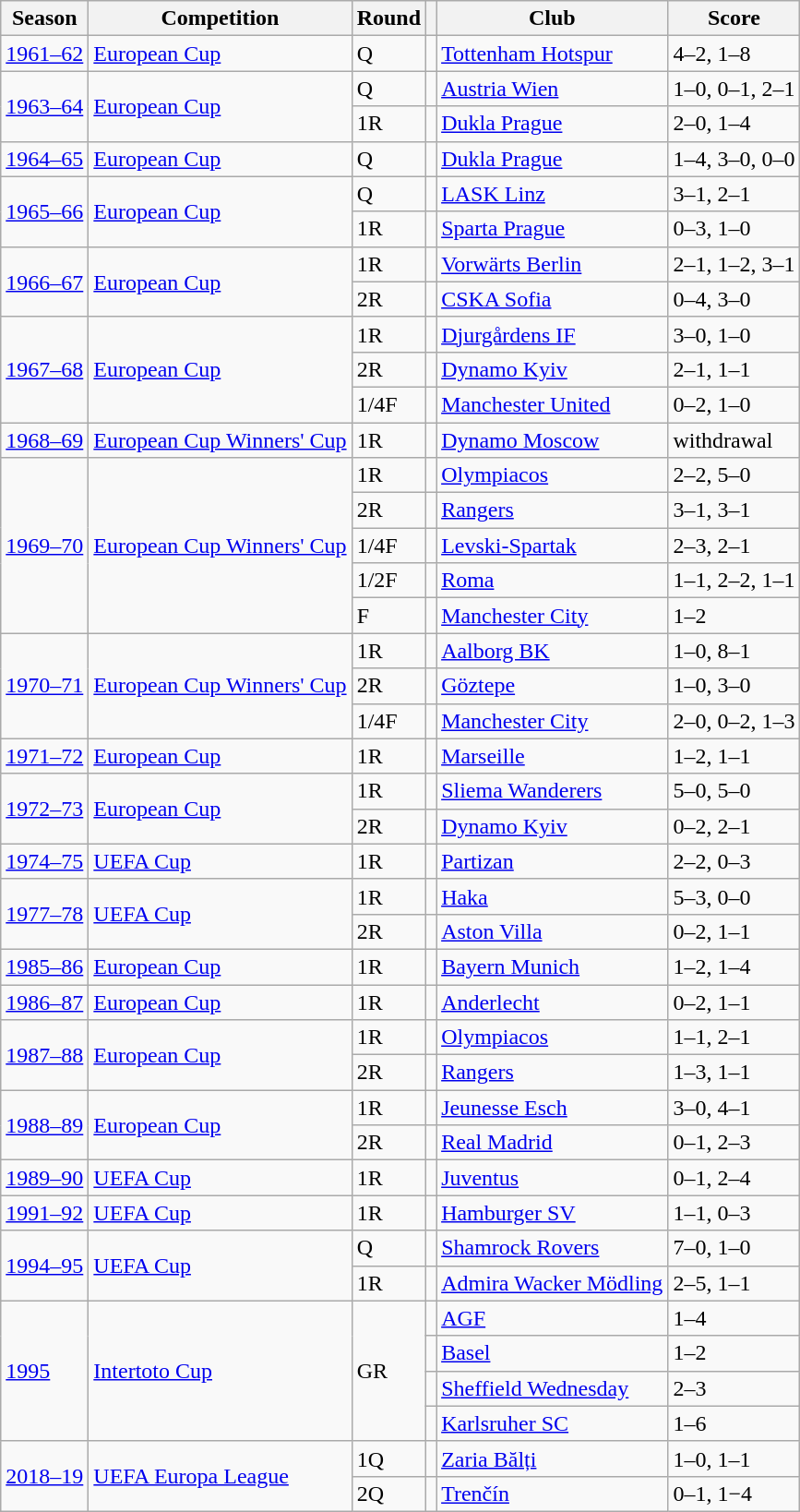<table class="wikitable">
<tr>
<th>Season</th>
<th>Competition</th>
<th>Round</th>
<th></th>
<th>Club</th>
<th>Score</th>
</tr>
<tr>
<td><a href='#'>1961–62</a></td>
<td><a href='#'>European Cup</a></td>
<td>Q</td>
<td></td>
<td><a href='#'>Tottenham Hotspur</a></td>
<td>4–2, 1–8</td>
</tr>
<tr>
<td Rowspan=2><a href='#'>1963–64</a></td>
<td Rowspan=2><a href='#'>European Cup</a></td>
<td>Q</td>
<td></td>
<td><a href='#'>Austria Wien</a></td>
<td>1–0, 0–1, 2–1</td>
</tr>
<tr>
<td>1R</td>
<td></td>
<td><a href='#'>Dukla Prague</a></td>
<td>2–0, 1–4</td>
</tr>
<tr>
<td><a href='#'>1964–65</a></td>
<td><a href='#'>European Cup</a></td>
<td>Q</td>
<td></td>
<td><a href='#'>Dukla Prague</a></td>
<td>1–4, 3–0, 0–0</td>
</tr>
<tr>
<td Rowspan=2><a href='#'>1965–66</a></td>
<td Rowspan=2><a href='#'>European Cup</a></td>
<td>Q</td>
<td></td>
<td><a href='#'>LASK Linz</a></td>
<td>3–1, 2–1</td>
</tr>
<tr>
<td>1R</td>
<td></td>
<td><a href='#'>Sparta Prague</a></td>
<td>0–3, 1–0</td>
</tr>
<tr>
<td Rowspan=2><a href='#'>1966–67</a></td>
<td Rowspan=2><a href='#'>European Cup</a></td>
<td>1R</td>
<td></td>
<td><a href='#'>Vorwärts Berlin</a></td>
<td>2–1, 1–2, 3–1</td>
</tr>
<tr>
<td>2R</td>
<td></td>
<td><a href='#'>CSKA Sofia</a></td>
<td>0–4, 3–0</td>
</tr>
<tr>
<td Rowspan=3><a href='#'>1967–68</a></td>
<td Rowspan=3><a href='#'>European Cup</a></td>
<td>1R</td>
<td></td>
<td><a href='#'>Djurgårdens IF</a></td>
<td>3–0, 1–0</td>
</tr>
<tr>
<td>2R</td>
<td></td>
<td><a href='#'>Dynamo Kyiv</a></td>
<td>2–1, 1–1</td>
</tr>
<tr>
<td>1/4F</td>
<td></td>
<td><a href='#'>Manchester United</a></td>
<td>0–2, 1–0</td>
</tr>
<tr>
<td><a href='#'>1968–69</a></td>
<td><a href='#'>European Cup Winners' Cup</a></td>
<td>1R</td>
<td></td>
<td><a href='#'>Dynamo Moscow</a></td>
<td>withdrawal</td>
</tr>
<tr>
<td Rowspan=5><a href='#'>1969–70</a></td>
<td Rowspan=5><a href='#'>European Cup Winners' Cup</a></td>
<td>1R</td>
<td></td>
<td><a href='#'>Olympiacos</a></td>
<td>2–2, 5–0</td>
</tr>
<tr>
<td>2R</td>
<td></td>
<td><a href='#'>Rangers</a></td>
<td>3–1, 3–1</td>
</tr>
<tr>
<td>1/4F</td>
<td></td>
<td><a href='#'>Levski-Spartak</a></td>
<td>2–3, 2–1</td>
</tr>
<tr>
<td>1/2F</td>
<td></td>
<td><a href='#'>Roma</a></td>
<td>1–1, 2–2, 1–1</td>
</tr>
<tr>
<td>F</td>
<td></td>
<td><a href='#'>Manchester City</a></td>
<td>1–2</td>
</tr>
<tr>
<td Rowspan=3><a href='#'>1970–71</a></td>
<td Rowspan=3><a href='#'>European Cup Winners' Cup</a></td>
<td>1R</td>
<td></td>
<td><a href='#'>Aalborg BK</a></td>
<td>1–0, 8–1</td>
</tr>
<tr>
<td>2R</td>
<td></td>
<td><a href='#'>Göztepe</a></td>
<td>1–0, 3–0</td>
</tr>
<tr>
<td>1/4F</td>
<td></td>
<td><a href='#'>Manchester City</a></td>
<td>2–0, 0–2, 1–3</td>
</tr>
<tr>
<td><a href='#'>1971–72</a></td>
<td><a href='#'>European Cup</a></td>
<td>1R</td>
<td></td>
<td><a href='#'>Marseille</a></td>
<td>1–2, 1–1</td>
</tr>
<tr>
<td Rowspan=2><a href='#'>1972–73</a></td>
<td Rowspan=2><a href='#'>European Cup</a></td>
<td>1R</td>
<td></td>
<td><a href='#'>Sliema Wanderers</a></td>
<td>5–0, 5–0</td>
</tr>
<tr>
<td>2R</td>
<td></td>
<td><a href='#'>Dynamo Kyiv</a></td>
<td>0–2, 2–1</td>
</tr>
<tr>
<td><a href='#'>1974–75</a></td>
<td><a href='#'>UEFA Cup</a></td>
<td>1R</td>
<td></td>
<td><a href='#'>Partizan</a></td>
<td>2–2, 0–3</td>
</tr>
<tr>
<td Rowspan=2><a href='#'>1977–78</a></td>
<td Rowspan=2><a href='#'>UEFA Cup</a></td>
<td>1R</td>
<td></td>
<td><a href='#'>Haka</a></td>
<td>5–3, 0–0</td>
</tr>
<tr>
<td>2R</td>
<td></td>
<td><a href='#'>Aston Villa</a></td>
<td>0–2, 1–1</td>
</tr>
<tr>
<td><a href='#'>1985–86</a></td>
<td><a href='#'>European Cup</a></td>
<td>1R</td>
<td></td>
<td><a href='#'>Bayern Munich</a></td>
<td>1–2, 1–4</td>
</tr>
<tr>
<td><a href='#'>1986–87</a></td>
<td><a href='#'>European Cup</a></td>
<td>1R</td>
<td></td>
<td><a href='#'>Anderlecht</a></td>
<td>0–2, 1–1</td>
</tr>
<tr>
<td Rowspan=2><a href='#'>1987–88</a></td>
<td Rowspan=2><a href='#'>European Cup</a></td>
<td>1R</td>
<td></td>
<td><a href='#'>Olympiacos</a></td>
<td>1–1, 2–1</td>
</tr>
<tr>
<td>2R</td>
<td></td>
<td><a href='#'>Rangers</a></td>
<td>1–3, 1–1</td>
</tr>
<tr>
<td Rowspan=2><a href='#'>1988–89</a></td>
<td Rowspan=2><a href='#'>European Cup</a></td>
<td>1R</td>
<td></td>
<td><a href='#'>Jeunesse Esch</a></td>
<td>3–0, 4–1</td>
</tr>
<tr>
<td>2R</td>
<td></td>
<td><a href='#'>Real Madrid</a></td>
<td>0–1, 2–3</td>
</tr>
<tr>
<td><a href='#'>1989–90</a></td>
<td><a href='#'>UEFA Cup</a></td>
<td>1R</td>
<td></td>
<td><a href='#'>Juventus</a></td>
<td>0–1, 2–4</td>
</tr>
<tr>
<td><a href='#'>1991–92</a></td>
<td><a href='#'>UEFA Cup</a></td>
<td>1R</td>
<td></td>
<td><a href='#'>Hamburger SV</a></td>
<td>1–1, 0–3</td>
</tr>
<tr>
<td Rowspan=2><a href='#'>1994–95</a></td>
<td Rowspan=2><a href='#'>UEFA Cup</a></td>
<td>Q</td>
<td></td>
<td><a href='#'>Shamrock Rovers</a></td>
<td>7–0, 1–0</td>
</tr>
<tr>
<td>1R</td>
<td></td>
<td><a href='#'>Admira Wacker Mödling</a></td>
<td>2–5, 1–1</td>
</tr>
<tr>
<td Rowspan=4><a href='#'>1995</a></td>
<td Rowspan=4><a href='#'>Intertoto Cup</a></td>
<td Rowspan=4>GR</td>
<td></td>
<td><a href='#'>AGF</a></td>
<td>1–4</td>
</tr>
<tr>
<td></td>
<td><a href='#'>Basel</a></td>
<td>1–2</td>
</tr>
<tr>
<td></td>
<td><a href='#'>Sheffield Wednesday</a></td>
<td>2–3</td>
</tr>
<tr>
<td></td>
<td><a href='#'>Karlsruher SC</a></td>
<td>1–6</td>
</tr>
<tr>
<td rowspan="2"><a href='#'>2018–19</a></td>
<td rowspan="2"><a href='#'>UEFA Europa League</a></td>
<td>1Q</td>
<td></td>
<td><a href='#'>Zaria Bălți</a></td>
<td>1–0, 1–1</td>
</tr>
<tr>
<td>2Q</td>
<td></td>
<td><a href='#'>Trenčín</a></td>
<td>0–1, 1−4</td>
</tr>
</table>
